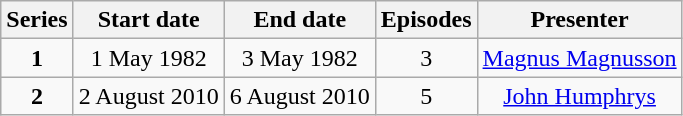<table class="wikitable" style="text-align:center;">
<tr>
<th>Series</th>
<th>Start date</th>
<th>End date</th>
<th>Episodes</th>
<th>Presenter</th>
</tr>
<tr>
<td><strong>1</strong></td>
<td>1 May 1982</td>
<td>3 May 1982</td>
<td>3</td>
<td><a href='#'>Magnus Magnusson</a></td>
</tr>
<tr>
<td><strong>2</strong></td>
<td>2 August 2010</td>
<td>6 August 2010</td>
<td>5</td>
<td><a href='#'>John Humphrys</a></td>
</tr>
</table>
